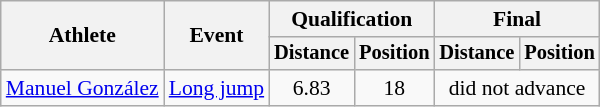<table class=wikitable style="font-size:90%">
<tr>
<th rowspan="2">Athlete</th>
<th rowspan="2">Event</th>
<th colspan="2">Qualification</th>
<th colspan="2">Final</th>
</tr>
<tr style="font-size:95%">
<th>Distance</th>
<th>Position</th>
<th>Distance</th>
<th>Position</th>
</tr>
<tr align=center>
<td align=left><a href='#'>Manuel González</a></td>
<td align=left><a href='#'>Long jump</a></td>
<td>6.83</td>
<td>18</td>
<td colspan=2>did not advance</td>
</tr>
</table>
